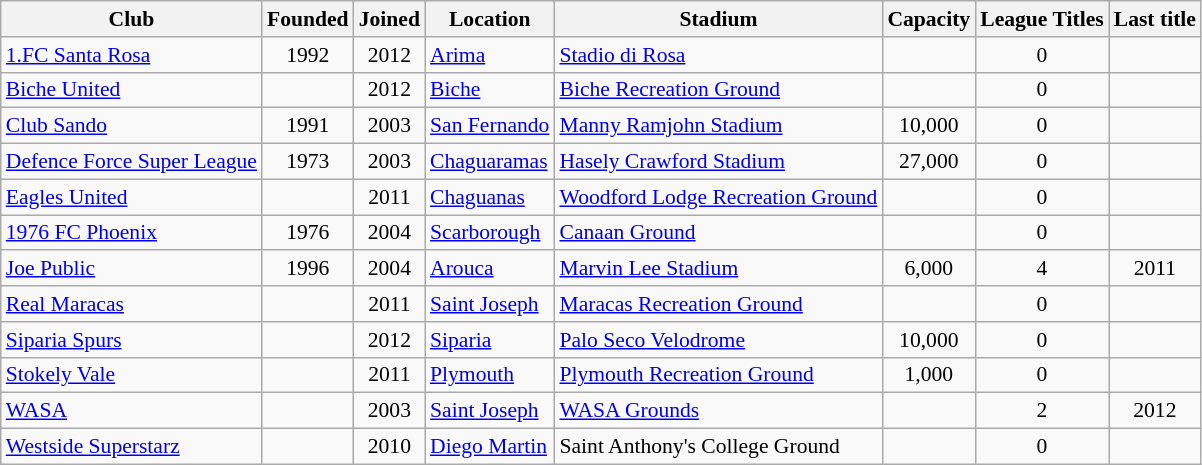<table class="sortable wikitable" style="font-size:90%;">
<tr>
<th>Club</th>
<th>Founded</th>
<th>Joined</th>
<th>Location</th>
<th>Stadium</th>
<th>Capacity</th>
<th>League Titles</th>
<th>Last title</th>
</tr>
<tr>
<td><a href='#'>1.FC Santa Rosa</a></td>
<td align=center>1992</td>
<td align=center>2012</td>
<td><a href='#'>Arima</a></td>
<td><a href='#'>Stadio di Rosa</a></td>
<td align=center></td>
<td align=center>0</td>
<td align=center></td>
</tr>
<tr>
<td><a href='#'>Biche United</a></td>
<td align=center></td>
<td align=center>2012</td>
<td><a href='#'>Biche</a></td>
<td><a href='#'>Biche Recreation Ground</a></td>
<td align=center></td>
<td align=center>0</td>
<td align=center></td>
</tr>
<tr>
<td><a href='#'>Club Sando</a></td>
<td align=center>1991</td>
<td align=center>2003</td>
<td><a href='#'>San Fernando</a></td>
<td><a href='#'>Manny Ramjohn Stadium</a></td>
<td align=center>10,000</td>
<td align=center>0</td>
<td align=center></td>
</tr>
<tr>
<td><a href='#'>Defence Force Super League</a></td>
<td align=center>1973</td>
<td align=center>2003</td>
<td><a href='#'>Chaguaramas</a></td>
<td><a href='#'>Hasely Crawford Stadium</a></td>
<td align=center>27,000</td>
<td align=center>0</td>
<td align=center></td>
</tr>
<tr>
<td><a href='#'>Eagles United</a></td>
<td align=center></td>
<td align=center>2011</td>
<td><a href='#'>Chaguanas</a></td>
<td><a href='#'>Woodford Lodge Recreation Ground</a></td>
<td align=center></td>
<td align=center>0</td>
<td align=center></td>
</tr>
<tr>
<td><a href='#'>1976 FC Phoenix</a></td>
<td align=center>1976</td>
<td align=center>2004</td>
<td><a href='#'>Scarborough</a></td>
<td><a href='#'>Canaan Ground</a></td>
<td></td>
<td align=center>0</td>
<td align=center></td>
</tr>
<tr>
<td><a href='#'>Joe Public</a></td>
<td align=center>1996</td>
<td align=center>2004</td>
<td><a href='#'>Arouca</a></td>
<td><a href='#'>Marvin Lee Stadium</a></td>
<td align=center>6,000</td>
<td align=center>4</td>
<td align=center>2011</td>
</tr>
<tr>
<td><a href='#'>Real Maracas</a></td>
<td align=center></td>
<td align=center>2011</td>
<td><a href='#'>Saint Joseph</a></td>
<td><a href='#'>Maracas Recreation Ground</a></td>
<td align=center></td>
<td align=center>0</td>
<td align=center></td>
</tr>
<tr>
<td><a href='#'>Siparia Spurs</a></td>
<td align=center></td>
<td align=center>2012</td>
<td><a href='#'>Siparia</a></td>
<td><a href='#'>Palo Seco Velodrome</a></td>
<td align=center>10,000</td>
<td align=center>0</td>
<td align=center></td>
</tr>
<tr>
<td><a href='#'>Stokely Vale</a></td>
<td align=center></td>
<td align=center>2011</td>
<td><a href='#'>Plymouth</a></td>
<td><a href='#'>Plymouth Recreation Ground</a></td>
<td align=center>1,000</td>
<td align=center>0</td>
<td align=center></td>
</tr>
<tr>
<td><a href='#'>WASA</a></td>
<td align=center></td>
<td align=center>2003</td>
<td><a href='#'>Saint Joseph</a></td>
<td><a href='#'>WASA Grounds</a></td>
<td align=center></td>
<td align=center>2</td>
<td align=center>2012</td>
</tr>
<tr>
<td><a href='#'>Westside Superstarz</a></td>
<td align=center></td>
<td align=center>2010</td>
<td><a href='#'>Diego Martin</a></td>
<td>Saint Anthony's College Ground</td>
<td align=center></td>
<td align=center>0</td>
<td align=center></td>
</tr>
</table>
